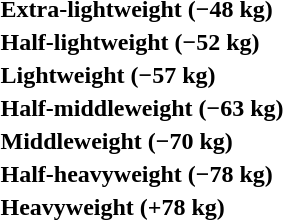<table>
<tr>
<th rowspan=2 style="text-align:left;">Extra-lightweight (−48 kg)</th>
<td rowspan=2></td>
<td rowspan=2></td>
<td></td>
</tr>
<tr>
<td></td>
</tr>
<tr>
<th rowspan=2 style="text-align:left;">Half-lightweight (−52 kg)</th>
<td rowspan=2></td>
<td rowspan=2></td>
<td></td>
</tr>
<tr>
<td></td>
</tr>
<tr>
<th rowspan=2 style="text-align:left;">Lightweight (−57 kg)</th>
<td rowspan=2></td>
<td rowspan=2></td>
<td></td>
</tr>
<tr>
<td></td>
</tr>
<tr>
<th rowspan=2 style="text-align:left;">Half-middleweight (−63 kg)</th>
<td rowspan=2></td>
<td rowspan=2></td>
<td></td>
</tr>
<tr>
<td></td>
</tr>
<tr>
<th rowspan=2 style="text-align:left;">Middleweight (−70 kg)</th>
<td rowspan=2></td>
<td rowspan=2></td>
<td></td>
</tr>
<tr>
<td></td>
</tr>
<tr>
<th rowspan=2 style="text-align:left;">Half-heavyweight (−78 kg)</th>
<td rowspan=2></td>
<td rowspan=2></td>
<td></td>
</tr>
<tr>
<td></td>
</tr>
<tr>
<th rowspan=2 style="text-align:left;">Heavyweight (+78 kg)</th>
<td rowspan=2></td>
<td rowspan=2></td>
<td></td>
</tr>
<tr>
<td></td>
</tr>
</table>
